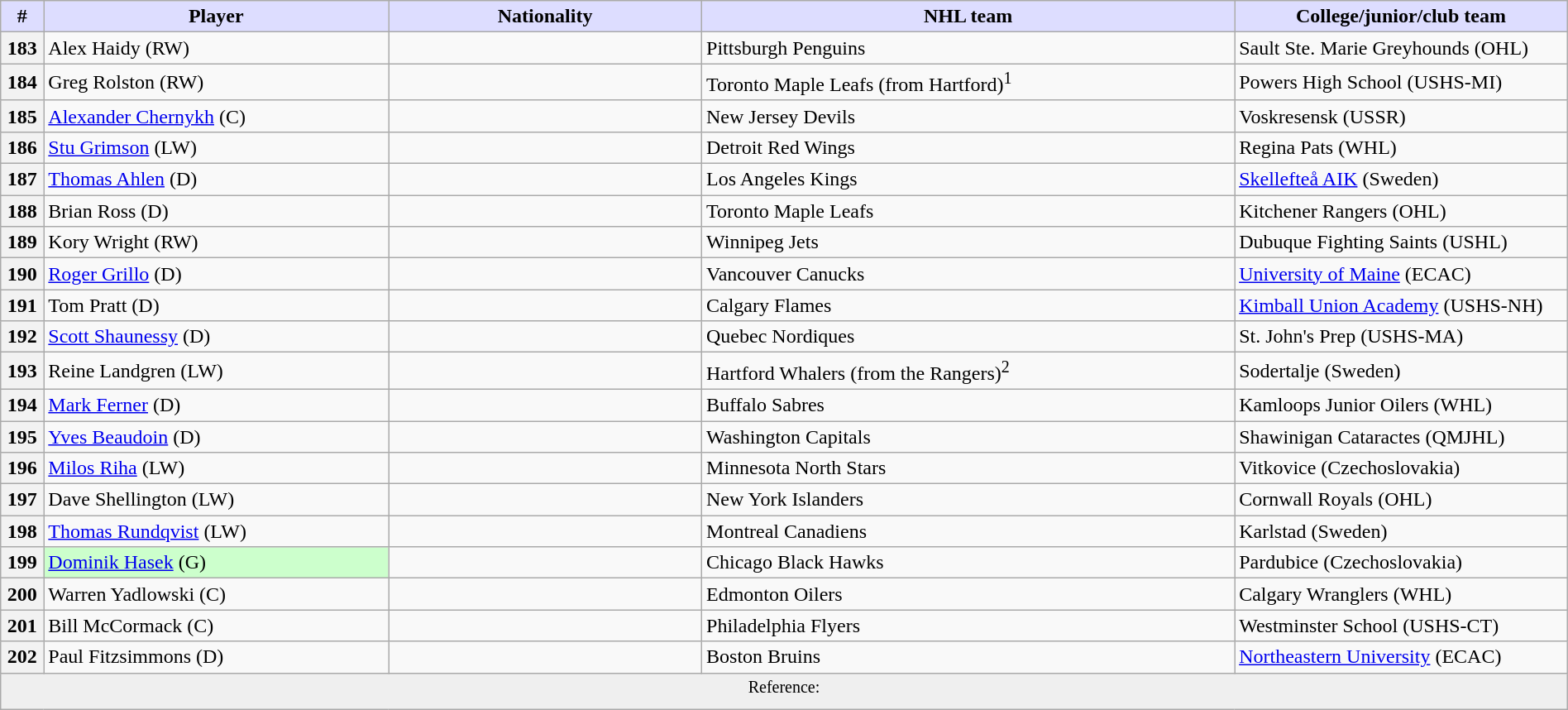<table class="wikitable" style="width: 100%">
<tr>
<th style="background:#ddf; width:2.75%;">#</th>
<th style="background:#ddf; width:22.0%;">Player</th>
<th style="background:#ddf; width:20.0%;">Nationality</th>
<th style="background:#ddf; width:34.0%;">NHL team</th>
<th style="background:#ddf; width:100.0%;">College/junior/club team</th>
</tr>
<tr>
<th>183</th>
<td>Alex Haidy (RW)</td>
<td></td>
<td>Pittsburgh Penguins</td>
<td>Sault Ste. Marie Greyhounds (OHL)</td>
</tr>
<tr>
<th>184</th>
<td>Greg Rolston (RW)</td>
<td></td>
<td>Toronto Maple Leafs (from Hartford)<sup>1</sup></td>
<td>Powers High School (USHS-MI)</td>
</tr>
<tr>
<th>185</th>
<td><a href='#'>Alexander Chernykh</a> (C)</td>
<td></td>
<td>New Jersey Devils</td>
<td>Voskresensk (USSR)</td>
</tr>
<tr>
<th>186</th>
<td><a href='#'>Stu Grimson</a> (LW)</td>
<td></td>
<td>Detroit Red Wings</td>
<td>Regina Pats (WHL)</td>
</tr>
<tr>
<th>187</th>
<td><a href='#'>Thomas Ahlen</a> (D)</td>
<td></td>
<td>Los Angeles Kings</td>
<td><a href='#'>Skellefteå AIK</a> (Sweden)</td>
</tr>
<tr>
<th>188</th>
<td>Brian Ross (D)</td>
<td></td>
<td>Toronto Maple Leafs</td>
<td>Kitchener Rangers (OHL)</td>
</tr>
<tr>
<th>189</th>
<td>Kory Wright (RW)</td>
<td></td>
<td>Winnipeg Jets</td>
<td>Dubuque Fighting Saints (USHL)</td>
</tr>
<tr>
<th>190</th>
<td><a href='#'>Roger Grillo</a> (D)</td>
<td></td>
<td>Vancouver Canucks</td>
<td><a href='#'>University of Maine</a> (ECAC)</td>
</tr>
<tr>
<th>191</th>
<td>Tom Pratt (D)</td>
<td></td>
<td>Calgary Flames</td>
<td><a href='#'>Kimball Union Academy</a> (USHS-NH)</td>
</tr>
<tr>
<th>192</th>
<td><a href='#'>Scott Shaunessy</a> (D)</td>
<td></td>
<td>Quebec Nordiques</td>
<td>St. John's Prep (USHS-MA)</td>
</tr>
<tr>
<th>193</th>
<td>Reine Landgren (LW)</td>
<td></td>
<td>Hartford Whalers (from the Rangers)<sup>2</sup></td>
<td>Sodertalje (Sweden)</td>
</tr>
<tr>
<th>194</th>
<td><a href='#'>Mark Ferner</a> (D)</td>
<td></td>
<td>Buffalo Sabres</td>
<td>Kamloops Junior Oilers (WHL)</td>
</tr>
<tr>
<th>195</th>
<td><a href='#'>Yves Beaudoin</a> (D)</td>
<td></td>
<td>Washington Capitals</td>
<td>Shawinigan Cataractes (QMJHL)</td>
</tr>
<tr>
<th>196</th>
<td><a href='#'>Milos Riha</a> (LW)</td>
<td></td>
<td>Minnesota North Stars</td>
<td>Vitkovice (Czechoslovakia)</td>
</tr>
<tr>
<th>197</th>
<td>Dave Shellington (LW)</td>
<td></td>
<td>New York Islanders</td>
<td>Cornwall Royals (OHL)</td>
</tr>
<tr>
<th>198</th>
<td><a href='#'>Thomas Rundqvist</a> (LW)</td>
<td></td>
<td>Montreal Canadiens</td>
<td>Karlstad (Sweden)</td>
</tr>
<tr>
<th>199</th>
<td style="background:#cfc;"><a href='#'>Dominik Hasek</a> (G)</td>
<td></td>
<td>Chicago Black Hawks</td>
<td>Pardubice (Czechoslovakia)</td>
</tr>
<tr>
<th>200</th>
<td>Warren Yadlowski (C)</td>
<td></td>
<td>Edmonton Oilers</td>
<td>Calgary Wranglers (WHL)</td>
</tr>
<tr>
<th>201</th>
<td>Bill McCormack (C)</td>
<td></td>
<td>Philadelphia Flyers</td>
<td>Westminster School (USHS-CT)</td>
</tr>
<tr>
<th>202</th>
<td>Paul Fitzsimmons (D)</td>
<td></td>
<td>Boston Bruins</td>
<td><a href='#'>Northeastern University</a> (ECAC)</td>
</tr>
<tr>
<td colspan="6" style="text-align:center; background:#efefef;"><sup>Reference:  </sup></td>
</tr>
</table>
